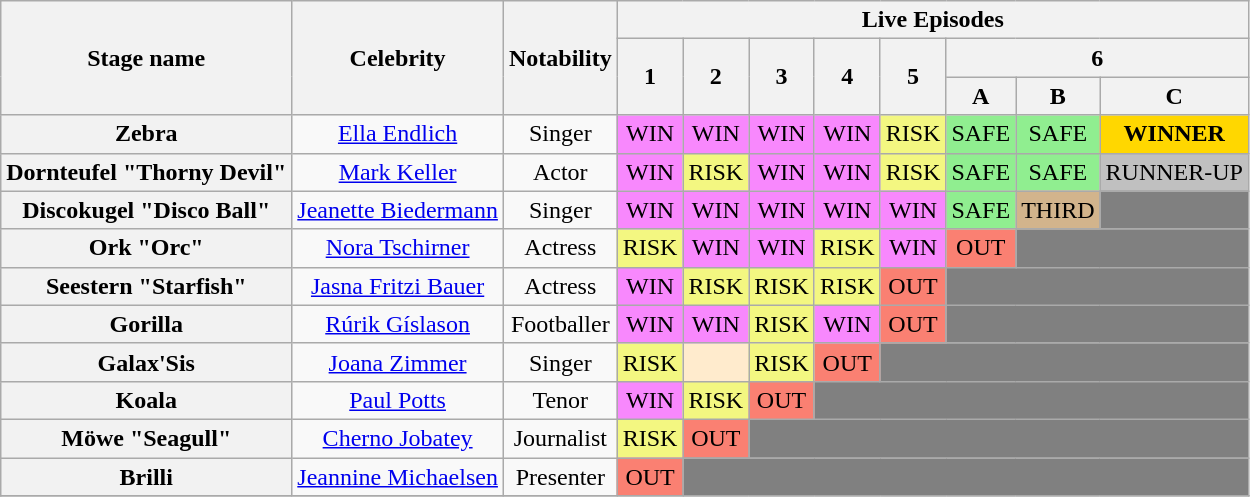<table class="wikitable" style="text-align:center; ">
<tr>
<th rowspan="3">Stage name</th>
<th rowspan="3">Celebrity</th>
<th rowspan="3">Notability</th>
<th colspan="8">Live Episodes</th>
</tr>
<tr>
<th rowspan="2">1</th>
<th rowspan="2">2</th>
<th rowspan="2">3</th>
<th rowspan="2">4</th>
<th rowspan="2">5</th>
<th colspan="3">6</th>
</tr>
<tr>
<th>A</th>
<th>B</th>
<th>C</th>
</tr>
<tr>
<th>Zebra</th>
<td><a href='#'>Ella Endlich</a></td>
<td>Singer</td>
<td bgcolor=#F888FD>WIN</td>
<td bgcolor="F888FD">WIN</td>
<td bgcolor=#F888FD>WIN</td>
<td bgcolor=#F888FD>WIN</td>
<td bgcolor="F3F781">RISK</td>
<td bgcolor=lightgreen>SAFE</td>
<td Bgcolor=lightgreen>SAFE</td>
<td bgcolor=gold><strong>WINNER</strong></td>
</tr>
<tr>
<th>Dornteufel "Thorny Devil"</th>
<td><a href='#'>Mark Keller</a></td>
<td>Actor</td>
<td bgcolor=#F888FD>WIN</td>
<td bgcolor="F3F781">RISK</td>
<td bgcolor=#F888FD>WIN</td>
<td bgcolor=#F888FD>WIN</td>
<td bgcolor="F3F781">RISK</td>
<td bgcolor=lightgreen>SAFE</td>
<td Bgcolor=lightgreen>SAFE</td>
<td bgcolor=silver>RUNNER-UP</td>
</tr>
<tr>
<th>Discokugel "Disco Ball"</th>
<td><a href='#'>Jeanette Biedermann</a></td>
<td>Singer</td>
<td bgcolor=#F888FD>WIN</td>
<td bgcolor=#F888FD>WIN</td>
<td bgcolor=#F888FD>WIN</td>
<td bgcolor=#F888FD>WIN</td>
<td bgcolor=#F888FD>WIN</td>
<td bgcolor=lightgreen>SAFE</td>
<td bgcolor=tan>THIRD</td>
<td bgcolor=grey></td>
</tr>
<tr>
<th>Ork "Orc"</th>
<td><a href='#'>Nora Tschirner</a></td>
<td>Actress</td>
<td bgcolor="#F3F781">RISK</td>
<td bgcolor="F888FD">WIN</td>
<td bgcolor=#F888FD>WIN</td>
<td bgcolor="F3F781">RISK</td>
<td bgcolor=#F888FD>WIN</td>
<td bgcolor=salmon>OUT</td>
<td colspan="2" bgcolor=grey></td>
</tr>
<tr>
<th>Seestern "Starfish"</th>
<td><a href='#'>Jasna Fritzi Bauer</a></td>
<td>Actress</td>
<td bgcolor=#F888FD>WIN</td>
<td bgcolor="F3F781">RISK</td>
<td bgcolor="F3F781">RISK</td>
<td bgcolor="F3F781">RISK</td>
<td bgcolor=salmon>OUT</td>
<td colspan="3" bgcolor=grey></td>
</tr>
<tr>
<th>Gorilla</th>
<td><a href='#'>Rúrik Gíslason</a></td>
<td>Footballer</td>
<td bgcolor=#F888FD>WIN</td>
<td bgcolor="F888FD">WIN</td>
<td bgcolor="F3F781">RISK</td>
<td bgcolor=#F888FD>WIN</td>
<td bgcolor=salmon>OUT</td>
<td colspan="3" bgcolor=grey></td>
</tr>
<tr>
<th>Galax'Sis</th>
<td><a href='#'>Joana Zimmer</a></td>
<td>Singer</td>
<td bgcolor="#F3F781">RISK</td>
<td bgcolor=#FFEBCD></td>
<td bgcolor="F3F781">RISK</td>
<td bgcolor=salmon>OUT</td>
<td colspan="4" bgcolor=grey></td>
</tr>
<tr>
<th>Koala</th>
<td><a href='#'>Paul Potts</a></td>
<td>Tenor</td>
<td bgcolor=#F888FD>WIN</td>
<td bgcolor="F3F781">RISK</td>
<td bgcolor=salmon>OUT</td>
<td colspan="5" bgcolor=grey></td>
</tr>
<tr>
<th>Möwe "Seagull"</th>
<td><a href='#'>Cherno Jobatey</a></td>
<td>Journalist</td>
<td bgcolor="#F3F781">RISK</td>
<td bgcolor=salmon>OUT</td>
<td colspan="6" bgcolor=grey></td>
</tr>
<tr>
<th>Brilli</th>
<td><a href='#'>Jeannine Michaelsen</a></td>
<td>Presenter</td>
<td bgcolor=salmon>OUT</td>
<td colspan="7" bgcolor=grey></td>
</tr>
<tr>
</tr>
</table>
